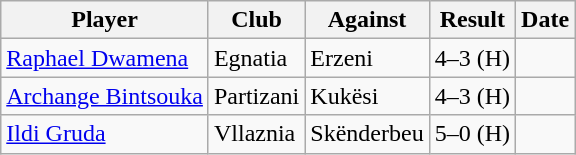<table class="wikitable sortable">
<tr>
<th>Player</th>
<th>Club</th>
<th>Against</th>
<th style="text-align:center;">Result</th>
<th>Date</th>
</tr>
<tr>
<td> <a href='#'>Raphael Dwamena</a></td>
<td>Egnatia</td>
<td>Erzeni</td>
<td style="text-align:center;">4–3 (H)</td>
<td></td>
</tr>
<tr>
<td> <a href='#'>Archange Bintsouka</a></td>
<td>Partizani</td>
<td>Kukësi</td>
<td style="text-align:center;">4–3 (H)</td>
<td></td>
</tr>
<tr>
<td> <a href='#'>Ildi Gruda</a></td>
<td>Vllaznia</td>
<td>Skënderbeu</td>
<td style="text-align:center;">5–0 (H)</td>
<td></td>
</tr>
</table>
